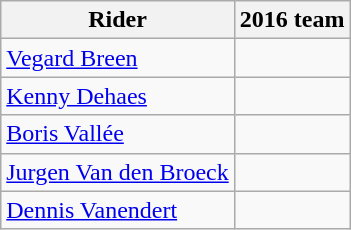<table class="wikitable">
<tr>
<th>Rider</th>
<th>2016 team</th>
</tr>
<tr>
<td><a href='#'>Vegard Breen</a></td>
<td></td>
</tr>
<tr>
<td><a href='#'>Kenny Dehaes</a></td>
<td></td>
</tr>
<tr>
<td><a href='#'>Boris Vallée</a></td>
<td></td>
</tr>
<tr>
<td><a href='#'>Jurgen Van den Broeck</a></td>
<td></td>
</tr>
<tr>
<td><a href='#'>Dennis Vanendert</a></td>
<td></td>
</tr>
</table>
